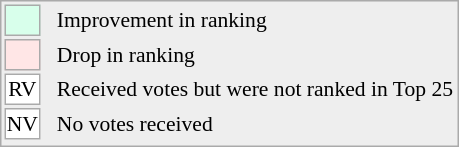<table align="right" style="font-size:90%; border:1px solid #aaaaaa; white-space:nowrap; background:#eeeeee;">
<tr>
<td style="background:#d8ffeb; width:20px; border:1px solid #aaaaaa;"> </td>
<td rowspan="5"> </td>
<td>Improvement in ranking</td>
</tr>
<tr>
<td style="background:#ffe6e6; width:20px; border:1px solid #aaaaaa;"> </td>
<td>Drop in ranking</td>
</tr>
<tr>
<td align="center" style="width:20px; border:1px solid #aaaaaa; background:white;">RV</td>
<td>Received votes but were not ranked in Top 25</td>
</tr>
<tr>
<td align="center" style="width:20px; border:1px solid #aaaaaa; background:white;">NV</td>
<td>No votes received</td>
</tr>
<tr>
</tr>
</table>
